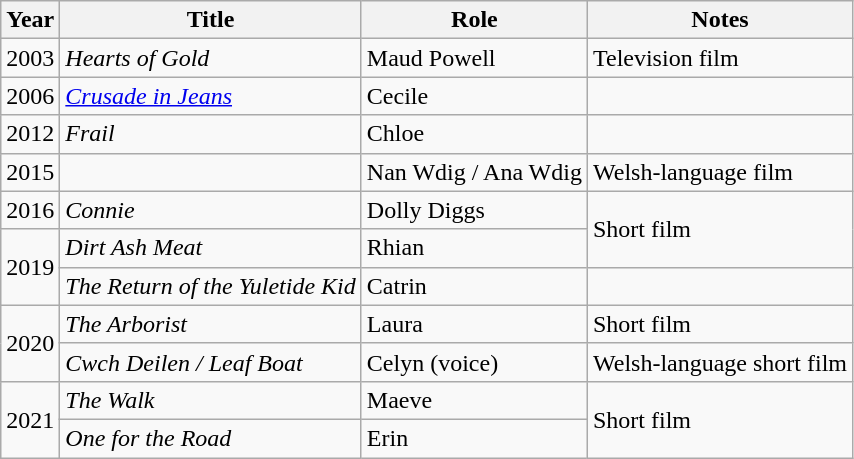<table class="wikitable sortable">
<tr>
<th>Year</th>
<th>Title</th>
<th>Role</th>
<th class="unsortable">Notes</th>
</tr>
<tr>
<td>2003</td>
<td><em>Hearts of Gold</em></td>
<td>Maud Powell</td>
<td>Television film</td>
</tr>
<tr>
<td>2006</td>
<td><em><a href='#'>Crusade in Jeans</a></em></td>
<td>Cecile</td>
<td></td>
</tr>
<tr>
<td>2012</td>
<td><em>Frail</em></td>
<td>Chloe</td>
<td></td>
</tr>
<tr>
<td>2015</td>
<td><em></em></td>
<td>Nan Wdig / Ana Wdig</td>
<td>Welsh-language film</td>
</tr>
<tr>
<td>2016</td>
<td><em>Connie</em></td>
<td>Dolly Diggs</td>
<td rowspan="2">Short film</td>
</tr>
<tr>
<td rowspan="2">2019</td>
<td><em>Dirt Ash Meat</em></td>
<td>Rhian</td>
</tr>
<tr>
<td><em>The Return of the Yuletide Kid</em></td>
<td>Catrin</td>
<td></td>
</tr>
<tr>
<td rowspan="2">2020</td>
<td><em>The Arborist</em></td>
<td>Laura</td>
<td>Short film</td>
</tr>
<tr>
<td><em>Cwch Deilen / Leaf Boat</em></td>
<td>Celyn (voice)</td>
<td>Welsh-language short film</td>
</tr>
<tr>
<td rowspan="2">2021</td>
<td><em>The Walk</em></td>
<td>Maeve</td>
<td rowspan="2">Short film</td>
</tr>
<tr>
<td><em>One for the Road</em></td>
<td>Erin</td>
</tr>
</table>
